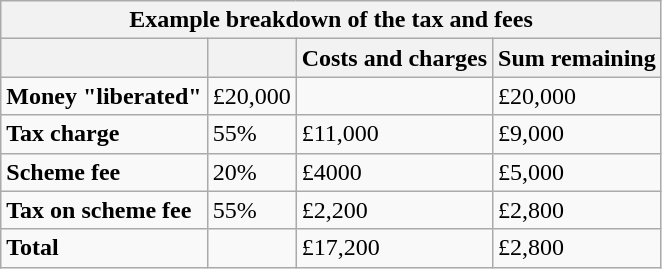<table class="wikitable">
<tr>
<th colspan="9">Example breakdown of the tax and fees</th>
</tr>
<tr>
<th scope="col"></th>
<th scope="col"></th>
<th scope="col">Costs and charges</th>
<th colspan="4">Sum remaining</th>
</tr>
<tr>
<td><strong>Money "liberated"</strong></td>
<td>£20,000</td>
<td></td>
<td colspan="4">£20,000</td>
</tr>
<tr>
<td><strong>Tax charge</strong></td>
<td>55%</td>
<td>£11,000</td>
<td colspan="4">£9,000</td>
</tr>
<tr>
<td><strong>Scheme fee</strong></td>
<td>20%</td>
<td>£4000</td>
<td colspan="4">£5,000</td>
</tr>
<tr>
<td><strong>Tax on scheme fee</strong></td>
<td>55%</td>
<td>£2,200</td>
<td colspan="4">£2,800</td>
</tr>
<tr>
<td><strong>Total</strong></td>
<td></td>
<td>£17,200</td>
<td>£2,800</td>
</tr>
</table>
